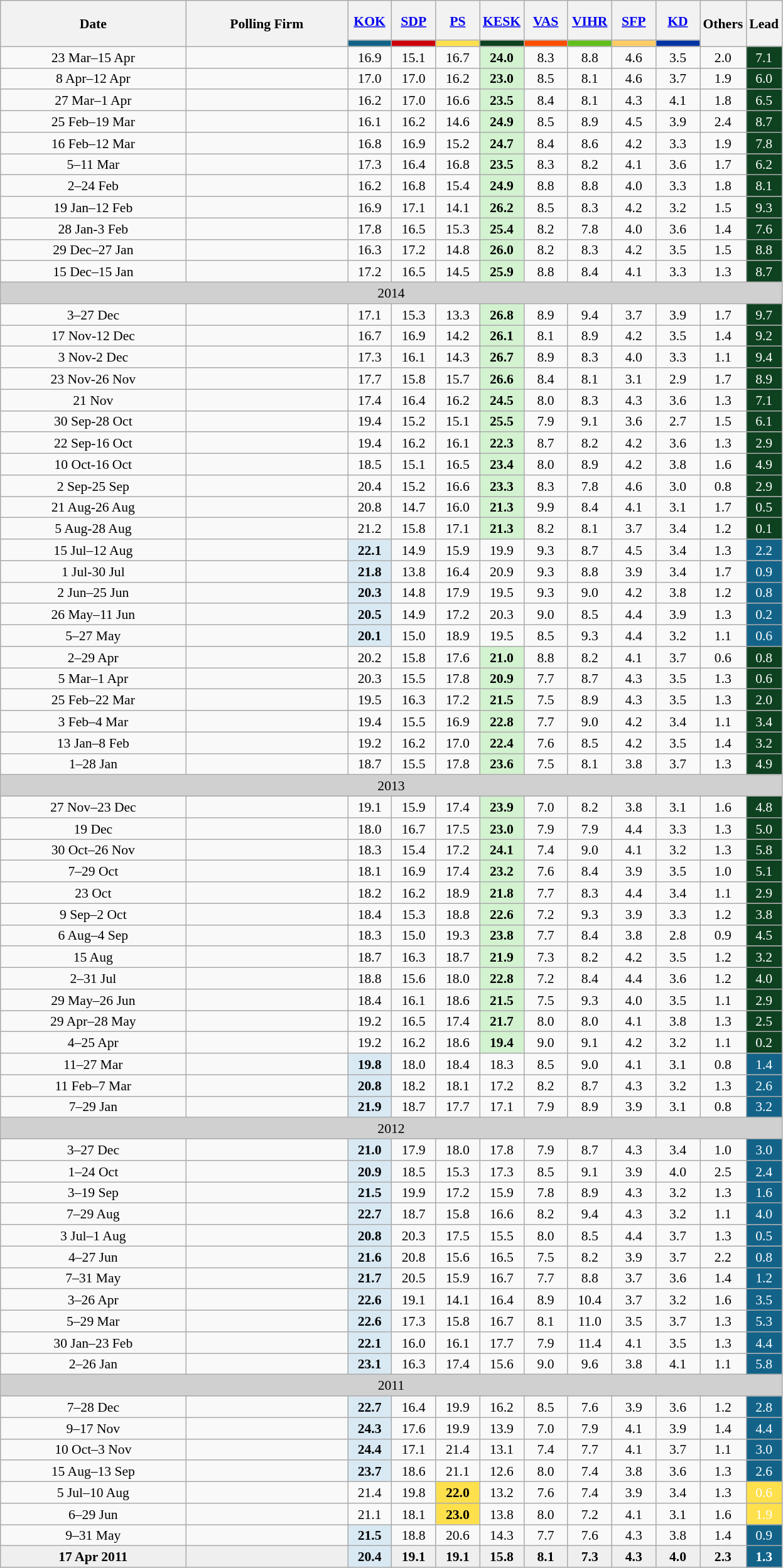<table class="wikitable" style="text-align:center; font-size:90%; line-height:16px;">
<tr style="height:42px;">
<th style="width:190px;" rowspan="2">Date</th>
<th style="width:165px;" rowspan="2">Polling Firm</th>
<th><a href='#'><span>KOK</span></a></th>
<th><a href='#'><span>SDP</span></a></th>
<th><a href='#'><span>PS</span></a></th>
<th><a href='#'><span>KESK</span></a></th>
<th><a href='#'><span>VAS</span></a></th>
<th><a href='#'><span>VIHR</span></a></th>
<th><a href='#'><span>SFP</span></a></th>
<th><a href='#'><span>KD</span></a></th>
<th style="width:40px;" rowspan="2">Others</th>
<th style="width:20px;" rowspan="2">Lead</th>
</tr>
<tr>
<th style="background:#136389; width:40px;"></th>
<th style="background:#CD000a; width:40px;"></th>
<th style="background:#FEE04D; width:40px;"></th>
<th style="background:#0E4120; width:40px;"></th>
<th style="background:#FF4D00; width:40px;"></th>
<th style="background:#61BF1A; width:40px;"></th>
<th style="background:#FFCC66; width:40px;"></th>
<th style="background:#0235A4; width:40px;"></th>
</tr>
<tr>
<td>23 Mar–15 Apr</td>
<td></td>
<td>16.9</td>
<td>15.1</td>
<td>16.7</td>
<td style="background:#D3F2D0"><strong>24.0</strong></td>
<td>8.3</td>
<td>8.8</td>
<td>4.6</td>
<td>3.5</td>
<td>2.0</td>
<td style="background:#0E4120; color:white;">7.1</td>
</tr>
<tr>
<td>8 Apr–12 Apr</td>
<td></td>
<td>17.0</td>
<td>17.0</td>
<td>16.2</td>
<td style="background:#D3F2D0"><strong>23.0</strong></td>
<td>8.5</td>
<td>8.1</td>
<td>4.6</td>
<td>3.7</td>
<td>1.9</td>
<td style="background:#0E4120; color:white;">6.0</td>
</tr>
<tr>
<td>27 Mar–1 Apr</td>
<td></td>
<td>16.2</td>
<td>17.0</td>
<td>16.6</td>
<td style="background:#D3F2D0"><strong>23.5</strong></td>
<td>8.4</td>
<td>8.1</td>
<td>4.3</td>
<td>4.1</td>
<td>1.8</td>
<td style="background:#0E4120; color:white;">6.5</td>
</tr>
<tr>
<td>25 Feb–19 Mar</td>
<td></td>
<td>16.1</td>
<td>16.2</td>
<td>14.6</td>
<td style="background:#D3F2D0"><strong>24.9</strong></td>
<td>8.5</td>
<td>8.9</td>
<td>4.5</td>
<td>3.9</td>
<td>2.4</td>
<td style="background:#0E4120; color:white;">8.7</td>
</tr>
<tr>
<td>16 Feb–12 Mar</td>
<td></td>
<td>16.8</td>
<td>16.9</td>
<td>15.2</td>
<td style="background:#D3F2D0"><strong>24.7</strong></td>
<td>8.4</td>
<td>8.6</td>
<td>4.2</td>
<td>3.3</td>
<td>1.9</td>
<td style="background:#0E4120; color:white;">7.8</td>
</tr>
<tr>
<td>5–11 Mar</td>
<td></td>
<td>17.3</td>
<td>16.4</td>
<td>16.8</td>
<td style="background:#D3F2D0"><strong>23.5</strong></td>
<td>8.3</td>
<td>8.2</td>
<td>4.1</td>
<td>3.6</td>
<td>1.7</td>
<td style="background:#0E4120; color:white;">6.2</td>
</tr>
<tr>
<td>2–24 Feb</td>
<td></td>
<td>16.2</td>
<td>16.8</td>
<td>15.4</td>
<td style="background:#D3F2D0"><strong>24.9</strong></td>
<td>8.8</td>
<td>8.8</td>
<td>4.0</td>
<td>3.3</td>
<td>1.8</td>
<td style="background:#0E4120; color:white;">8.1</td>
</tr>
<tr>
<td>19 Jan–12 Feb</td>
<td></td>
<td>16.9</td>
<td>17.1</td>
<td>14.1</td>
<td style="background:#D3F2D0"><strong>26.2</strong></td>
<td>8.5</td>
<td>8.3</td>
<td>4.2</td>
<td>3.2</td>
<td>1.5</td>
<td style="background:#0E4120; color:white;">9.3</td>
</tr>
<tr>
<td>28 Jan-3 Feb</td>
<td></td>
<td>17.8</td>
<td>16.5</td>
<td>15.3</td>
<td style="background:#D3F2D0"><strong>25.4</strong></td>
<td>8.2</td>
<td>7.8</td>
<td>4.0</td>
<td>3.6</td>
<td>1.4</td>
<td style="background:#0E4120; color:white;">7.6</td>
</tr>
<tr>
<td>29 Dec–27 Jan</td>
<td></td>
<td>16.3</td>
<td>17.2</td>
<td>14.8</td>
<td style="background:#D3F2D0"><strong>26.0</strong></td>
<td>8.2</td>
<td>8.3</td>
<td>4.2</td>
<td>3.5</td>
<td>1.5</td>
<td style="background:#0E4120; color:white;">8.8</td>
</tr>
<tr>
<td>15 Dec–15 Jan</td>
<td></td>
<td>17.2</td>
<td>16.5</td>
<td>14.5</td>
<td style="background:#D3F2D0"><strong>25.9</strong></td>
<td>8.8</td>
<td>8.4</td>
<td>4.1</td>
<td>3.3</td>
<td>1.3</td>
<td style="background:#0E4120; color:white;">8.7</td>
</tr>
<tr>
<td colspan="12" style="background:#D0D0D0; color:black">2014</td>
</tr>
<tr>
<td>3–27 Dec</td>
<td></td>
<td>17.1</td>
<td>15.3</td>
<td>13.3</td>
<td style="background:#D3F2D0"><strong>26.8</strong></td>
<td>8.9</td>
<td>9.4</td>
<td>3.7</td>
<td>3.9</td>
<td>1.7</td>
<td style="background:#0E4120; color:white;">9.7</td>
</tr>
<tr>
<td>17 Nov-12 Dec</td>
<td></td>
<td>16.7</td>
<td>16.9</td>
<td>14.2</td>
<td style="background:#D3F2D0"><strong>26.1</strong></td>
<td>8.1</td>
<td>8.9</td>
<td>4.2</td>
<td>3.5</td>
<td>1.4</td>
<td style="background:#0E4120; color:white;">9.2</td>
</tr>
<tr>
<td>3 Nov-2 Dec</td>
<td></td>
<td>17.3</td>
<td>16.1</td>
<td>14.3</td>
<td style="background:#D3F2D0"><strong>26.7</strong></td>
<td>8.9</td>
<td>8.3</td>
<td>4.0</td>
<td>3.3</td>
<td>1.1</td>
<td style="background:#0E4120; color:white;">9.4</td>
</tr>
<tr>
<td>23 Nov-26 Nov</td>
<td></td>
<td>17.7</td>
<td>15.8</td>
<td>15.7</td>
<td style="background:#D3F2D0"><strong>26.6</strong></td>
<td>8.4</td>
<td>8.1</td>
<td>3.1</td>
<td>2.9</td>
<td>1.7</td>
<td style="background:#0E4120; color:white;">8.9</td>
</tr>
<tr>
<td>21 Nov</td>
<td></td>
<td>17.4</td>
<td>16.4</td>
<td>16.2</td>
<td style="background:#D3F2D0"><strong>24.5</strong></td>
<td>8.0</td>
<td>8.3</td>
<td>4.3</td>
<td>3.6</td>
<td>1.3</td>
<td style="background:#0E4120; color:white;">7.1</td>
</tr>
<tr>
<td>30 Sep-28 Oct</td>
<td></td>
<td>19.4</td>
<td>15.2</td>
<td>15.1</td>
<td style="background:#D3F2D0"><strong>25.5</strong></td>
<td>7.9</td>
<td>9.1</td>
<td>3.6</td>
<td>2.7</td>
<td>1.5</td>
<td style="background:#0E4120; color:white;">6.1</td>
</tr>
<tr>
<td>22 Sep-16 Oct</td>
<td></td>
<td>19.4</td>
<td>16.2</td>
<td>16.1</td>
<td style="background:#D3F2D0"><strong>22.3</strong></td>
<td>8.7</td>
<td>8.2</td>
<td>4.2</td>
<td>3.6</td>
<td>1.3</td>
<td style="background:#0E4120; color:white;">2.9</td>
</tr>
<tr>
<td>10 Oct-16 Oct</td>
<td></td>
<td>18.5</td>
<td>15.1</td>
<td>16.5</td>
<td style="background:#D3F2D0"><strong>23.4</strong></td>
<td>8.0</td>
<td>8.9</td>
<td>4.2</td>
<td>3.8</td>
<td>1.6</td>
<td style="background:#0E4120; color:white;">4.9</td>
</tr>
<tr>
<td>2 Sep-25 Sep</td>
<td></td>
<td>20.4</td>
<td>15.2</td>
<td>16.6</td>
<td style="background:#D3F2D0"><strong>23.3</strong></td>
<td>8.3</td>
<td>7.8</td>
<td>4.6</td>
<td>3.0</td>
<td>0.8</td>
<td style="background:#0E4120; color:white;">2.9</td>
</tr>
<tr>
<td>21 Aug-26 Aug</td>
<td></td>
<td>20.8</td>
<td>14.7</td>
<td>16.0</td>
<td style="background:#D3F2D0"><strong>21.3</strong></td>
<td>9.9</td>
<td>8.4</td>
<td>4.1</td>
<td>3.1</td>
<td>1.7</td>
<td style="background:#0E4120; color:white;">0.5</td>
</tr>
<tr>
<td>5 Aug-28 Aug</td>
<td></td>
<td>21.2</td>
<td>15.8</td>
<td>17.1</td>
<td style="background:#D3F2D0"><strong>21.3</strong></td>
<td>8.2</td>
<td>8.1</td>
<td>3.7</td>
<td>3.4</td>
<td>1.2</td>
<td style="background:#0E4120; color:white;">0.1</td>
</tr>
<tr>
<td>15 Jul–12 Aug</td>
<td></td>
<td style="background:#D9E9F4"><strong>22.1</strong></td>
<td>14.9</td>
<td>15.9</td>
<td>19.9</td>
<td>9.3</td>
<td>8.7</td>
<td>4.5</td>
<td>3.4</td>
<td>1.3</td>
<td style="background:#136389; color:white;">2.2</td>
</tr>
<tr>
<td>1 Jul-30 Jul</td>
<td></td>
<td style="background:#D9E9F4"><strong>21.8</strong></td>
<td>13.8</td>
<td>16.4</td>
<td>20.9</td>
<td>9.3</td>
<td>8.8</td>
<td>3.9</td>
<td>3.4</td>
<td>1.7</td>
<td style="background:#136389; color:white;">0.9</td>
</tr>
<tr>
<td>2 Jun–25 Jun</td>
<td></td>
<td style="background:#D9E9F4"><strong>20.3</strong></td>
<td>14.8</td>
<td>17.9</td>
<td>19.5</td>
<td>9.3</td>
<td>9.0</td>
<td>4.2</td>
<td>3.8</td>
<td>1.2</td>
<td style="background:#136389; color:white;">0.8</td>
</tr>
<tr>
<td>26 May–11 Jun</td>
<td></td>
<td style="background:#D9E9F4"><strong>20.5</strong></td>
<td>14.9</td>
<td>17.2</td>
<td>20.3</td>
<td>9.0</td>
<td>8.5</td>
<td>4.4</td>
<td>3.9</td>
<td>1.3</td>
<td style="background:#136389; color:white;">0.2</td>
</tr>
<tr>
<td>5–27 May</td>
<td></td>
<td style="background:#D9E9F4"><strong>20.1</strong></td>
<td>15.0</td>
<td>18.9</td>
<td>19.5</td>
<td>8.5</td>
<td>9.3</td>
<td>4.4</td>
<td>3.2</td>
<td>1.1</td>
<td style="background:#136389; color:white;">0.6</td>
</tr>
<tr>
<td>2–29 Apr</td>
<td></td>
<td>20.2</td>
<td>15.8</td>
<td>17.6</td>
<td style="background:#D3F2D0"><strong>21.0</strong></td>
<td>8.8</td>
<td>8.2</td>
<td>4.1</td>
<td>3.7</td>
<td>0.6</td>
<td style="background:#0E4120; color:white;">0.8</td>
</tr>
<tr>
<td>5 Mar–1 Apr</td>
<td></td>
<td>20.3</td>
<td>15.5</td>
<td>17.8</td>
<td style="background:#D3F2D0"><strong>20.9</strong></td>
<td>7.7</td>
<td>8.7</td>
<td>4.3</td>
<td>3.5</td>
<td>1.3</td>
<td style="background:#0E4120; color:white;">0.6</td>
</tr>
<tr>
<td>25 Feb–22 Mar</td>
<td></td>
<td>19.5</td>
<td>16.3</td>
<td>17.2</td>
<td style="background:#D3F2D0"><strong>21.5</strong></td>
<td>7.5</td>
<td>8.9</td>
<td>4.3</td>
<td>3.5</td>
<td>1.3</td>
<td style="background:#0E4120; color:white;">2.0</td>
</tr>
<tr>
<td>3 Feb–4 Mar</td>
<td></td>
<td>19.4</td>
<td>15.5</td>
<td>16.9</td>
<td style="background:#D3F2D0"><strong>22.8</strong></td>
<td>7.7</td>
<td>9.0</td>
<td>4.2</td>
<td>3.4</td>
<td>1.1</td>
<td style="background:#0E4120; color:white;">3.4</td>
</tr>
<tr>
<td>13 Jan–8 Feb</td>
<td></td>
<td>19.2</td>
<td>16.2</td>
<td>17.0</td>
<td style="background:#D3F2D0"><strong>22.4</strong></td>
<td>7.6</td>
<td>8.5</td>
<td>4.2</td>
<td>3.5</td>
<td>1.4</td>
<td style="background:#0E4120; color:white;">3.2</td>
</tr>
<tr>
<td>1–28 Jan</td>
<td></td>
<td>18.7</td>
<td>15.5</td>
<td>17.8</td>
<td style="background:#D3F2D0"><strong>23.6</strong></td>
<td>7.5</td>
<td>8.1</td>
<td>3.8</td>
<td>3.7</td>
<td>1.3</td>
<td style="background:#0E4120; color:white;">4.9</td>
</tr>
<tr>
<td colspan="12" style="background:#D0D0D0; color:black">2013</td>
</tr>
<tr>
<td>27 Nov–23 Dec</td>
<td></td>
<td>19.1</td>
<td>15.9</td>
<td>17.4</td>
<td style="background:#D3F2D0"><strong>23.9</strong></td>
<td>7.0</td>
<td>8.2</td>
<td>3.8</td>
<td>3.1</td>
<td>1.6</td>
<td style="background:#0E4120; color:white;">4.8</td>
</tr>
<tr>
<td>19 Dec</td>
<td></td>
<td>18.0</td>
<td>16.7</td>
<td>17.5</td>
<td style="background:#D3F2D0"><strong>23.0</strong></td>
<td>7.9</td>
<td>7.9</td>
<td>4.4</td>
<td>3.3</td>
<td>1.3</td>
<td style="background:#0E4120; color:white;">5.0</td>
</tr>
<tr>
<td>30 Oct–26 Nov</td>
<td></td>
<td>18.3</td>
<td>15.4</td>
<td>17.2</td>
<td style="background:#D3F2D0"><strong>24.1</strong></td>
<td>7.4</td>
<td>9.0</td>
<td>4.1</td>
<td>3.2</td>
<td>1.3</td>
<td style="background:#0E4120; color:white;">5.8</td>
</tr>
<tr>
<td>7–29 Oct</td>
<td></td>
<td>18.1</td>
<td>16.9</td>
<td>17.4</td>
<td style="background:#D3F2D0"><strong>23.2</strong></td>
<td>7.6</td>
<td>8.4</td>
<td>3.9</td>
<td>3.5</td>
<td>1.0</td>
<td style="background:#0E4120; color:white;">5.1</td>
</tr>
<tr>
<td>23 Oct</td>
<td></td>
<td>18.2</td>
<td>16.2</td>
<td>18.9</td>
<td style="background:#D3F2D0"><strong>21.8</strong></td>
<td>7.7</td>
<td>8.3</td>
<td>4.4</td>
<td>3.4</td>
<td>1.1</td>
<td style="background:#0E4120; color:white;">2.9</td>
</tr>
<tr>
<td>9 Sep–2 Oct</td>
<td></td>
<td>18.4</td>
<td>15.3</td>
<td>18.8</td>
<td style="background:#D3F2D0"><strong>22.6</strong></td>
<td>7.2</td>
<td>9.3</td>
<td>3.9</td>
<td>3.3</td>
<td>1.2</td>
<td style="background:#0E4120; color:white;">3.8</td>
</tr>
<tr>
<td>6 Aug–4 Sep</td>
<td></td>
<td>18.3</td>
<td>15.0</td>
<td>19.3</td>
<td style="background:#D3F2D0"><strong>23.8</strong></td>
<td>7.7</td>
<td>8.4</td>
<td>3.8</td>
<td>2.8</td>
<td>0.9</td>
<td style="background:#0E4120; color:white;">4.5</td>
</tr>
<tr>
<td>15 Aug</td>
<td></td>
<td>18.7</td>
<td>16.3</td>
<td>18.7</td>
<td style="background:#D3F2D0"><strong>21.9</strong></td>
<td>7.3</td>
<td>8.2</td>
<td>4.2</td>
<td>3.5</td>
<td>1.2</td>
<td style="background:#0E4120; color:white;">3.2</td>
</tr>
<tr>
<td>2–31 Jul</td>
<td></td>
<td>18.8</td>
<td>15.6</td>
<td>18.0</td>
<td style="background:#D3F2D0"><strong>22.8</strong></td>
<td>7.2</td>
<td>8.4</td>
<td>4.4</td>
<td>3.6</td>
<td>1.2</td>
<td style="background:#0E4120; color:white;">4.0</td>
</tr>
<tr>
<td>29 May–26 Jun</td>
<td></td>
<td>18.4</td>
<td>16.1</td>
<td>18.6</td>
<td style="background:#D3F2D0"><strong>21.5</strong></td>
<td>7.5</td>
<td>9.3</td>
<td>4.0</td>
<td>3.5</td>
<td>1.1</td>
<td style="background:#0E4120; color:white;">2.9</td>
</tr>
<tr>
<td>29 Apr–28 May</td>
<td></td>
<td>19.2</td>
<td>16.5</td>
<td>17.4</td>
<td style="background:#D3F2D0"><strong>21.7</strong></td>
<td>8.0</td>
<td>8.0</td>
<td>4.1</td>
<td>3.8</td>
<td>1.3</td>
<td style="background:#0E4120; color:white;">2.5</td>
</tr>
<tr>
<td>4–25 Apr</td>
<td></td>
<td>19.2</td>
<td>16.2</td>
<td>18.6</td>
<td style="background:#D3F2D0"><strong>19.4</strong></td>
<td>9.0</td>
<td>9.1</td>
<td>4.2</td>
<td>3.2</td>
<td>1.1</td>
<td style="background:#0E4120; color:white;">0.2</td>
</tr>
<tr>
<td>11–27 Mar</td>
<td></td>
<td style="background:#D9E9F4"><strong>19.8</strong></td>
<td>18.0</td>
<td>18.4</td>
<td>18.3</td>
<td>8.5</td>
<td>9.0</td>
<td>4.1</td>
<td>3.1</td>
<td>0.8</td>
<td style="background:#136389; color:white;">1.4</td>
</tr>
<tr>
<td>11 Feb–7 Mar</td>
<td></td>
<td style="background:#D9E9F4"><strong>20.8</strong></td>
<td>18.2</td>
<td>18.1</td>
<td>17.2</td>
<td>8.2</td>
<td>8.7</td>
<td>4.3</td>
<td>3.2</td>
<td>1.3</td>
<td style="background:#136389; color:white;">2.6</td>
</tr>
<tr>
<td>7–29 Jan</td>
<td></td>
<td style="background:#D9E9F4"><strong>21.9</strong></td>
<td>18.7</td>
<td>17.7</td>
<td>17.1</td>
<td>7.9</td>
<td>8.9</td>
<td>3.9</td>
<td>3.1</td>
<td>0.8</td>
<td style="background:#136389; color:white;">3.2</td>
</tr>
<tr>
<td colspan="12" style="background:#D0D0D0; color:black">2012</td>
</tr>
<tr>
<td>3–27 Dec</td>
<td></td>
<td style="background:#D9E9F4"><strong>21.0</strong></td>
<td>17.9</td>
<td>18.0</td>
<td>17.8</td>
<td>7.9</td>
<td>8.7</td>
<td>4.3</td>
<td>3.4</td>
<td>1.0</td>
<td style="background:#136389; color:white;">3.0</td>
</tr>
<tr>
<td>1–24 Oct</td>
<td></td>
<td style="background:#D9E9F4"><strong>20.9</strong></td>
<td>18.5</td>
<td>15.3</td>
<td>17.3</td>
<td>8.5</td>
<td>9.1</td>
<td>3.9</td>
<td>4.0</td>
<td>2.5</td>
<td style="background:#136389; color:white;">2.4</td>
</tr>
<tr>
<td>3–19 Sep</td>
<td></td>
<td style="background:#D9E9F4"><strong>21.5</strong></td>
<td>19.9</td>
<td>17.2</td>
<td>15.9</td>
<td>7.8</td>
<td>8.9</td>
<td>4.3</td>
<td>3.2</td>
<td>1.3</td>
<td style="background:#136389; color:white;">1.6</td>
</tr>
<tr>
<td>7–29 Aug</td>
<td></td>
<td style="background:#D9E9F4"><strong>22.7</strong></td>
<td>18.7</td>
<td>15.8</td>
<td>16.6</td>
<td>8.2</td>
<td>9.4</td>
<td>4.3</td>
<td>3.2</td>
<td>1.1</td>
<td style="background:#136389; color:white;">4.0</td>
</tr>
<tr>
<td>3 Jul–1 Aug</td>
<td></td>
<td style="background:#D9E9F4"><strong>20.8</strong></td>
<td>20.3</td>
<td>17.5</td>
<td>15.5</td>
<td>8.0</td>
<td>8.5</td>
<td>4.4</td>
<td>3.7</td>
<td>1.3</td>
<td style="background:#136389; color:white;">0.5</td>
</tr>
<tr>
<td>4–27 Jun</td>
<td></td>
<td style="background:#D9E9F4"><strong>21.6</strong></td>
<td>20.8</td>
<td>15.6</td>
<td>16.5</td>
<td>7.5</td>
<td>8.2</td>
<td>3.9</td>
<td>3.7</td>
<td>2.2</td>
<td style="background:#136389; color:white;">0.8</td>
</tr>
<tr>
<td>7–31 May</td>
<td></td>
<td style="background:#D9E9F4"><strong>21.7</strong></td>
<td>20.5</td>
<td>15.9</td>
<td>16.7</td>
<td>7.7</td>
<td>8.8</td>
<td>3.7</td>
<td>3.6</td>
<td>1.4</td>
<td style="background:#136389; color:white;">1.2</td>
</tr>
<tr>
<td>3–26 Apr</td>
<td></td>
<td style="background:#D9E9F4"><strong>22.6</strong></td>
<td>19.1</td>
<td>14.1</td>
<td>16.4</td>
<td>8.9</td>
<td>10.4</td>
<td>3.7</td>
<td>3.2</td>
<td>1.6</td>
<td style="background:#136389; color:white;">3.5</td>
</tr>
<tr>
<td>5–29 Mar</td>
<td></td>
<td style="background:#D9E9F4"><strong>22.6</strong></td>
<td>17.3</td>
<td>15.8</td>
<td>16.7</td>
<td>8.1</td>
<td>11.0</td>
<td>3.5</td>
<td>3.7</td>
<td>1.3</td>
<td style="background:#136389; color:white;">5.3</td>
</tr>
<tr>
<td>30 Jan–23 Feb</td>
<td></td>
<td style="background:#D9E9F4"><strong>22.1</strong></td>
<td>16.0</td>
<td>16.1</td>
<td>17.7</td>
<td>7.9</td>
<td>11.4</td>
<td>4.1</td>
<td>3.5</td>
<td>1.3</td>
<td style="background:#136389; color:white;">4.4</td>
</tr>
<tr>
<td>2–26 Jan</td>
<td></td>
<td style="background:#D9E9F4"><strong>23.1</strong></td>
<td>16.3</td>
<td>17.4</td>
<td>15.6</td>
<td>9.0</td>
<td>9.6</td>
<td>3.8</td>
<td>4.1</td>
<td>1.1</td>
<td style="background:#136389; color:white;">5.8</td>
</tr>
<tr>
<td colspan="12" style="background:#D0D0D0; color:black">2011</td>
</tr>
<tr>
<td>7–28 Dec</td>
<td></td>
<td style="background:#D9E9F4"><strong>22.7</strong></td>
<td>16.4</td>
<td>19.9</td>
<td>16.2</td>
<td>8.5</td>
<td>7.6</td>
<td>3.9</td>
<td>3.6</td>
<td>1.2</td>
<td style="background:#136389; color:white;">2.8</td>
</tr>
<tr>
<td>9–17 Nov</td>
<td></td>
<td style="background:#D9E9F4"><strong>24.3</strong></td>
<td>17.6</td>
<td>19.9</td>
<td>13.9</td>
<td>7.0</td>
<td>7.9</td>
<td>4.1</td>
<td>3.9</td>
<td>1.4</td>
<td style="background:#136389; color:white;">4.4</td>
</tr>
<tr>
<td>10 Oct–3 Nov</td>
<td></td>
<td style="background:#D9E9F4"><strong>24.4</strong></td>
<td>17.1</td>
<td>21.4</td>
<td>13.1</td>
<td>7.4</td>
<td>7.7</td>
<td>4.1</td>
<td>3.7</td>
<td>1.1</td>
<td style="background:#136389; color:white;">3.0</td>
</tr>
<tr>
<td>15 Aug–13 Sep</td>
<td></td>
<td style="background:#D9E9F4"><strong>23.7</strong></td>
<td>18.6</td>
<td>21.1</td>
<td>12.6</td>
<td>8.0</td>
<td>7.4</td>
<td>3.8</td>
<td>3.6</td>
<td>1.3</td>
<td style="background:#136389; color:white;">2.6</td>
</tr>
<tr>
<td>5 Jul–10 Aug</td>
<td></td>
<td>21.4</td>
<td>19.8</td>
<td style="background:#FEE04D"><strong>22.0</strong></td>
<td>13.2</td>
<td>7.6</td>
<td>7.4</td>
<td>3.9</td>
<td>3.4</td>
<td>1.3</td>
<td style="background:#FEE04D; color:white;">0.6</td>
</tr>
<tr>
<td>6–29 Jun</td>
<td></td>
<td>21.1</td>
<td>18.1</td>
<td style="background:#FEE04D"><strong>23.0</strong></td>
<td>13.8</td>
<td>8.0</td>
<td>7.2</td>
<td>4.1</td>
<td>3.1</td>
<td>1.6</td>
<td style="background:#FEE04D; color:white;">1.9</td>
</tr>
<tr>
<td>9–31 May</td>
<td></td>
<td style="background:#D9E9F4"><strong>21.5</strong></td>
<td>18.8</td>
<td>20.6</td>
<td>14.3</td>
<td>7.7</td>
<td>7.6</td>
<td>4.3</td>
<td>3.8</td>
<td>1.4</td>
<td style="background:#136389; color:white;">0.9</td>
</tr>
<tr style="background:#EFEFEF; font-weight:bold;">
<td>17 Apr 2011</td>
<td></td>
<td align="center" style="background:#D9E9F4">20.4</td>
<td>19.1</td>
<td>19.1</td>
<td>15.8</td>
<td>8.1</td>
<td>7.3</td>
<td>4.3</td>
<td>4.0</td>
<td>2.3</td>
<td style="background:#136389; color:white;">1.3</td>
</tr>
</table>
